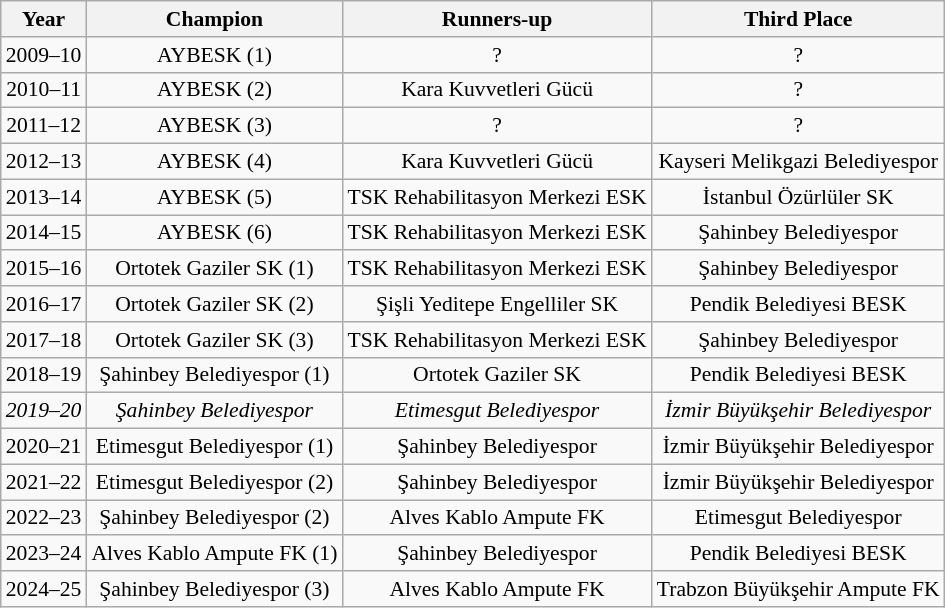<table class="wikitable" style="text-align:center; font-size:90%;">
<tr>
<th>Year</th>
<th>Champion</th>
<th>Runners-up</th>
<th>Third Place</th>
</tr>
<tr>
<td align=center>2009–10</td>
<td>AYBESK (1)</td>
<td>?</td>
<td>?</td>
</tr>
<tr>
<td align=center>2010–11</td>
<td>AYBESK (2)</td>
<td>Kara Kuvvetleri Gücü</td>
<td>?</td>
</tr>
<tr>
<td align=center>2011–12</td>
<td>AYBESK (3)</td>
<td>?</td>
<td>?</td>
</tr>
<tr>
<td align=center>2012–13</td>
<td>AYBESK (4)</td>
<td>Kara Kuvvetleri Gücü</td>
<td>Kayseri Melikgazi Belediyespor</td>
</tr>
<tr>
<td align=center>2013–14</td>
<td>AYBESK (5)</td>
<td>TSK Rehabilitasyon Merkezi ESK</td>
<td>İstanbul Özürlüler SK</td>
</tr>
<tr>
<td align=center>2014–15</td>
<td>AYBESK (6)</td>
<td>TSK Rehabilitasyon Merkezi ESK</td>
<td>Şahinbey Belediyespor</td>
</tr>
<tr>
<td align=center>2015–16</td>
<td>Ortotek Gaziler SK (1)</td>
<td>TSK Rehabilitasyon Merkezi ESK</td>
<td>Şahinbey Belediyespor</td>
</tr>
<tr>
<td align=center>2016–17</td>
<td>Ortotek Gaziler SK (2)</td>
<td>Şişli Yeditepe Engelliler SK</td>
<td>Pendik Belediyesi BESK</td>
</tr>
<tr>
<td align=center>2017–18</td>
<td>Ortotek Gaziler SK (3)</td>
<td>TSK Rehabilitasyon Merkezi ESK</td>
<td>Şahinbey Belediyespor</td>
</tr>
<tr>
<td align=center>2018–19</td>
<td>Şahinbey Belediyespor (1)</td>
<td>Ortotek Gaziler SK</td>
<td>Pendik Belediyesi BESK</td>
</tr>
<tr>
<td align=center><em>2019–20</em></td>
<td><em>Şahinbey Belediyespor </em></td>
<td><em>Etimesgut Belediyespor</em></td>
<td><em>İzmir Büyükşehir Belediyespor</em></td>
</tr>
<tr>
<td align=center>2020–21</td>
<td>Etimesgut Belediyespor (1)</td>
<td>Şahinbey Belediyespor</td>
<td>İzmir Büyükşehir Belediyespor</td>
</tr>
<tr>
<td align=center>2021–22</td>
<td>Etimesgut Belediyespor (2)</td>
<td>Şahinbey Belediyespor</td>
<td>İzmir Büyükşehir Belediyespor</td>
</tr>
<tr>
<td align=center>2022–23</td>
<td>Şahinbey Belediyespor (2)</td>
<td>Alves Kablo Ampute FK</td>
<td>Etimesgut Belediyespor</td>
</tr>
<tr>
<td align=center>2023–24</td>
<td>Alves Kablo Ampute FK (1)</td>
<td>Şahinbey Belediyespor</td>
<td>Pendik Belediyesi BESK</td>
</tr>
<tr>
<td align=center>2024–25</td>
<td>Şahinbey Belediyespor (3)</td>
<td>Alves Kablo Ampute FK</td>
<td>Trabzon Büyükşehir Ampute FK</td>
</tr>
</table>
